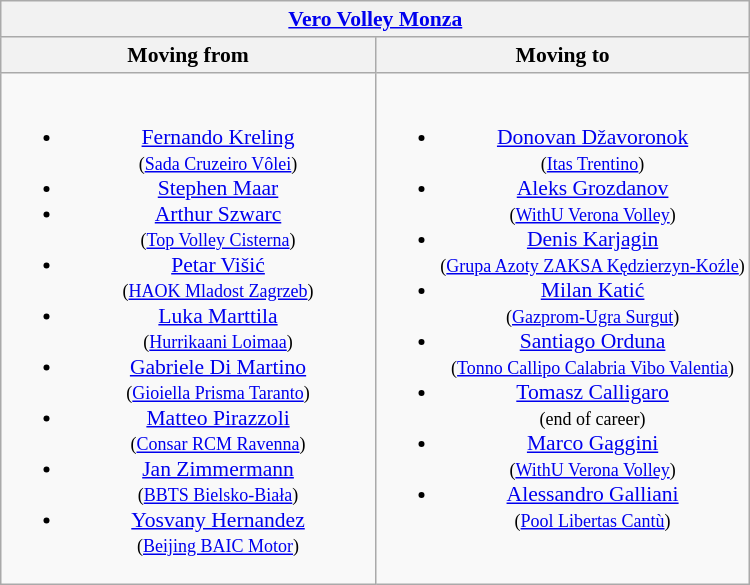<table class="wikitable collapsible collapsed" style="font-size:90%; text-align:center">
<tr>
<th colspan=2 style="width:30em"><a href='#'>Vero Volley Monza</a></th>
</tr>
<tr>
<th width="50%">Moving from</th>
<th width="50%">Moving to</th>
</tr>
<tr>
<td valign=top><br><ul><li> <a href='#'>Fernando Kreling</a><br><small>(<a href='#'>Sada Cruzeiro Vôlei</a>)</small></li><li> <a href='#'>Stephen Maar</a></li><li> <a href='#'>Arthur Szwarc</a><br><small>(<a href='#'>Top Volley Cisterna</a>)</small></li><li> <a href='#'>Petar Višić</a><br><small>(<a href='#'>HAOK Mladost Zagrzeb</a>)</small></li><li> <a href='#'>Luka Marttila</a><br><small>(<a href='#'>Hurrikaani Loimaa</a>)</small></li><li> <a href='#'>Gabriele Di Martino</a><br><small>(<a href='#'>Gioiella Prisma Taranto</a>)</small></li><li> <a href='#'>Matteo Pirazzoli</a><br><small>(<a href='#'>Consar RCM Ravenna</a>)</small></li><li> <a href='#'>Jan Zimmermann</a><br><small>(<a href='#'>BBTS Bielsko-Biała</a>)</small></li><li> <a href='#'>Yosvany Hernandez</a><br><small>(<a href='#'>Beijing BAIC Motor</a>)</small></li></ul></td>
<td valign=top><br><ul><li> <a href='#'>Donovan Džavoronok</a><br><small>(<a href='#'>Itas Trentino</a>)</small></li><li> <a href='#'>Aleks Grozdanov</a><br><small>(<a href='#'>WithU Verona Volley</a>)</small></li><li> <a href='#'>Denis Karjagin</a><br><small>(<a href='#'>Grupa Azoty ZAKSA Kędzierzyn-Koźle</a>)</small></li><li> <a href='#'>Milan Katić</a><br><small>(<a href='#'>Gazprom-Ugra Surgut</a>)</small></li><li> <a href='#'>Santiago Orduna</a><br><small>(<a href='#'>Tonno Callipo Calabria Vibo Valentia</a>)</small></li><li> <a href='#'>Tomasz Calligaro</a><br><small>(end of career)</small></li><li> <a href='#'>Marco Gaggini</a><br><small>(<a href='#'>WithU Verona Volley</a>)</small></li><li> <a href='#'>Alessandro Galliani</a><br><small>(<a href='#'>Pool Libertas Cantù</a>)</small></li></ul></td>
</tr>
</table>
